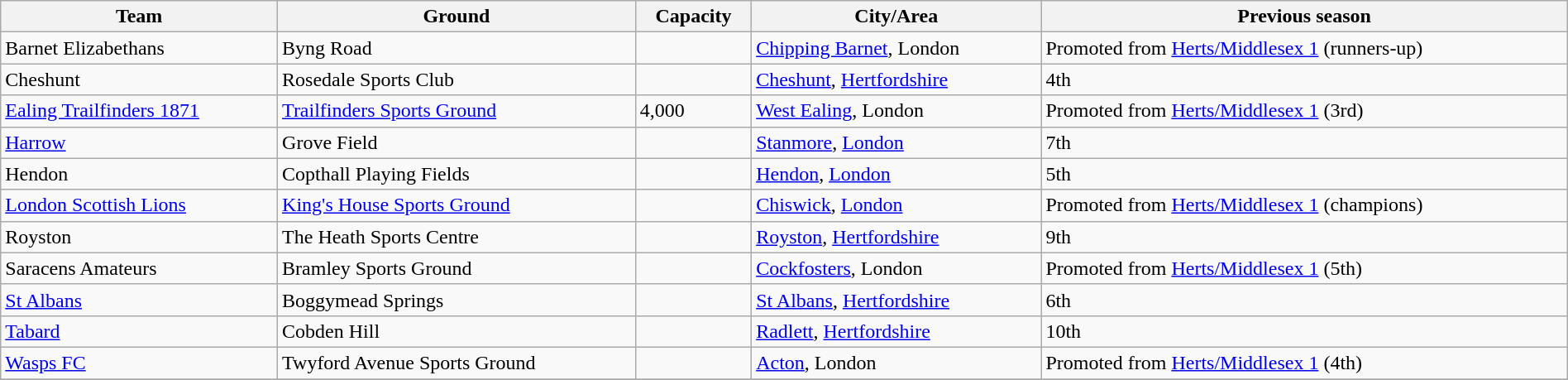<table class="wikitable sortable" width=100%>
<tr>
<th>Team</th>
<th>Ground</th>
<th>Capacity</th>
<th>City/Area</th>
<th>Previous season</th>
</tr>
<tr>
<td>Barnet Elizabethans</td>
<td>Byng Road</td>
<td></td>
<td><a href='#'>Chipping Barnet</a>, London</td>
<td>Promoted from <a href='#'>Herts/Middlesex 1</a> (runners-up)</td>
</tr>
<tr>
<td>Cheshunt</td>
<td>Rosedale Sports Club</td>
<td></td>
<td><a href='#'>Cheshunt</a>, <a href='#'>Hertfordshire</a></td>
<td>4th</td>
</tr>
<tr>
<td><a href='#'>Ealing Trailfinders 1871</a></td>
<td><a href='#'>Trailfinders Sports Ground</a></td>
<td>4,000</td>
<td><a href='#'>West Ealing</a>, London</td>
<td>Promoted from <a href='#'>Herts/Middlesex 1</a> (3rd)</td>
</tr>
<tr>
<td><a href='#'>Harrow</a></td>
<td>Grove Field</td>
<td></td>
<td><a href='#'>Stanmore</a>, <a href='#'>London</a></td>
<td>7th</td>
</tr>
<tr>
<td>Hendon</td>
<td>Copthall Playing Fields</td>
<td></td>
<td><a href='#'>Hendon</a>, <a href='#'>London</a></td>
<td>5th</td>
</tr>
<tr>
<td><a href='#'>London Scottish Lions</a></td>
<td><a href='#'>King's House Sports Ground</a></td>
<td></td>
<td><a href='#'>Chiswick</a>, <a href='#'>London</a></td>
<td>Promoted from <a href='#'>Herts/Middlesex 1</a> (champions)</td>
</tr>
<tr>
<td>Royston</td>
<td>The Heath Sports Centre</td>
<td></td>
<td><a href='#'>Royston</a>, <a href='#'>Hertfordshire</a></td>
<td>9th</td>
</tr>
<tr>
<td>Saracens Amateurs</td>
<td>Bramley Sports Ground</td>
<td></td>
<td><a href='#'>Cockfosters</a>, London</td>
<td>Promoted from <a href='#'>Herts/Middlesex 1</a> (5th)</td>
</tr>
<tr>
<td><a href='#'>St Albans</a></td>
<td>Boggymead Springs</td>
<td></td>
<td><a href='#'>St Albans</a>, <a href='#'>Hertfordshire</a></td>
<td>6th</td>
</tr>
<tr>
<td><a href='#'>Tabard</a></td>
<td>Cobden Hill</td>
<td></td>
<td><a href='#'>Radlett</a>, <a href='#'>Hertfordshire</a></td>
<td>10th</td>
</tr>
<tr>
<td><a href='#'>Wasps FC</a></td>
<td>Twyford Avenue Sports Ground</td>
<td></td>
<td><a href='#'>Acton</a>, London</td>
<td>Promoted from <a href='#'>Herts/Middlesex 1</a> (4th)</td>
</tr>
<tr>
</tr>
</table>
